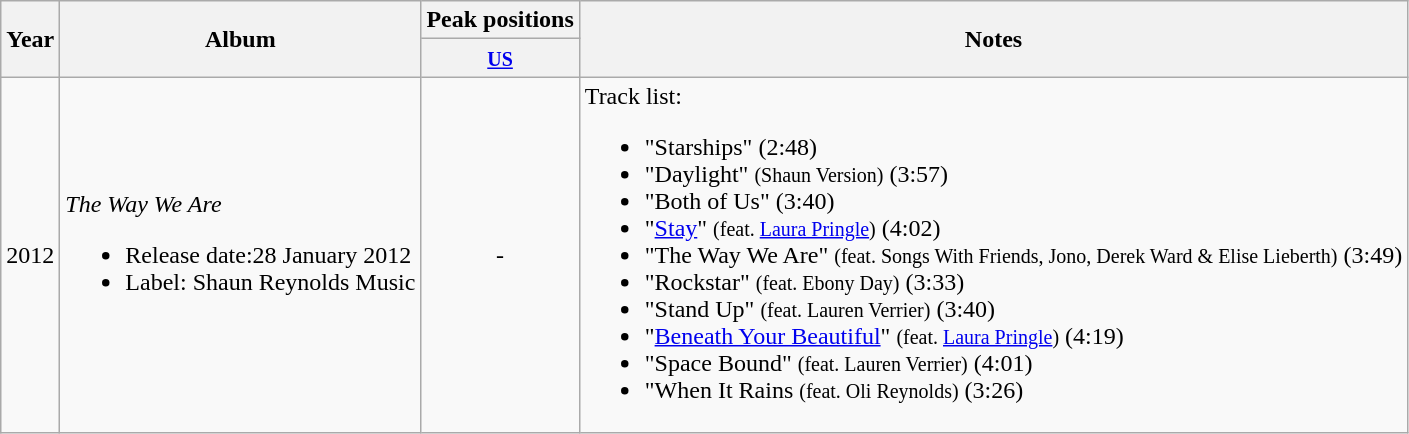<table class="wikitable">
<tr>
<th align="center" rowspan="2">Year</th>
<th align="center" rowspan="2">Album</th>
<th align="center" colspan="1">Peak positions</th>
<th align="center" rowspan="2">Notes</th>
</tr>
<tr>
<th><small><a href='#'>US</a></small></th>
</tr>
<tr>
<td>2012</td>
<td><em>The Way We Are</em><br><ul><li>Release date:28 January 2012</li><li>Label: Shaun Reynolds Music</li></ul></td>
<td style="text-align:center;">-</td>
<td>Track list:<br><ul><li>"Starships" (2:48)</li><li>"Daylight" <small>(Shaun Version)</small> (3:57)</li><li>"Both of Us" (3:40)</li><li>"<a href='#'>Stay</a>" <small>(feat. <a href='#'>Laura Pringle</a>)</small> (4:02)</li><li>"The Way We Are" <small>(feat. Songs With Friends, Jono, Derek Ward & Elise Lieberth)</small> (3:49)</li><li>"Rockstar" <small>(feat. Ebony Day)</small> (3:33)</li><li>"Stand Up" <small>(feat. Lauren Verrier)</small> (3:40)</li><li>"<a href='#'>Beneath Your Beautiful</a>" <small>(feat. <a href='#'>Laura Pringle</a>)</small> (4:19)</li><li>"Space Bound" <small>(feat. Lauren Verrier)</small> (4:01)</li><li>"When It Rains <small>(feat. Oli Reynolds)</small> (3:26)</li></ul></td>
</tr>
</table>
